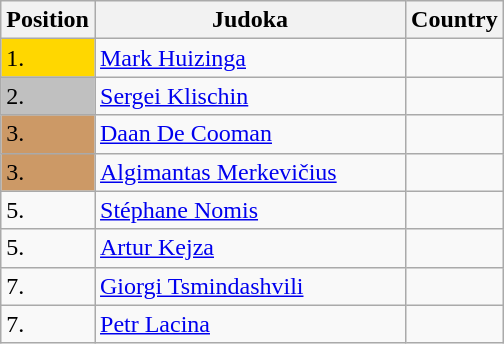<table class=wikitable>
<tr>
<th width=10>Position</th>
<th width=200>Judoka</th>
<th width=10>Country</th>
</tr>
<tr>
<td bgcolor=gold>1.</td>
<td><a href='#'>Mark Huizinga</a></td>
<td></td>
</tr>
<tr>
<td bgcolor="silver">2.</td>
<td><a href='#'>Sergei Klischin</a></td>
<td></td>
</tr>
<tr>
<td bgcolor="CC9966">3.</td>
<td><a href='#'>Daan De Cooman</a></td>
<td></td>
</tr>
<tr>
<td bgcolor="CC9966">3.</td>
<td><a href='#'>Algimantas Merkevičius</a></td>
<td></td>
</tr>
<tr>
<td>5.</td>
<td><a href='#'>Stéphane Nomis</a></td>
<td></td>
</tr>
<tr>
<td>5.</td>
<td><a href='#'>Artur Kejza</a></td>
<td></td>
</tr>
<tr>
<td>7.</td>
<td><a href='#'>Giorgi Tsmindashvili</a></td>
<td></td>
</tr>
<tr>
<td>7.</td>
<td><a href='#'>Petr Lacina</a></td>
<td></td>
</tr>
</table>
